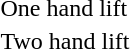<table>
<tr>
<td>One hand lift<br></td>
<td></td>
<td></td>
<td></td>
</tr>
<tr>
<td>Two hand lift<br></td>
<td></td>
<td></td>
<td></td>
</tr>
</table>
